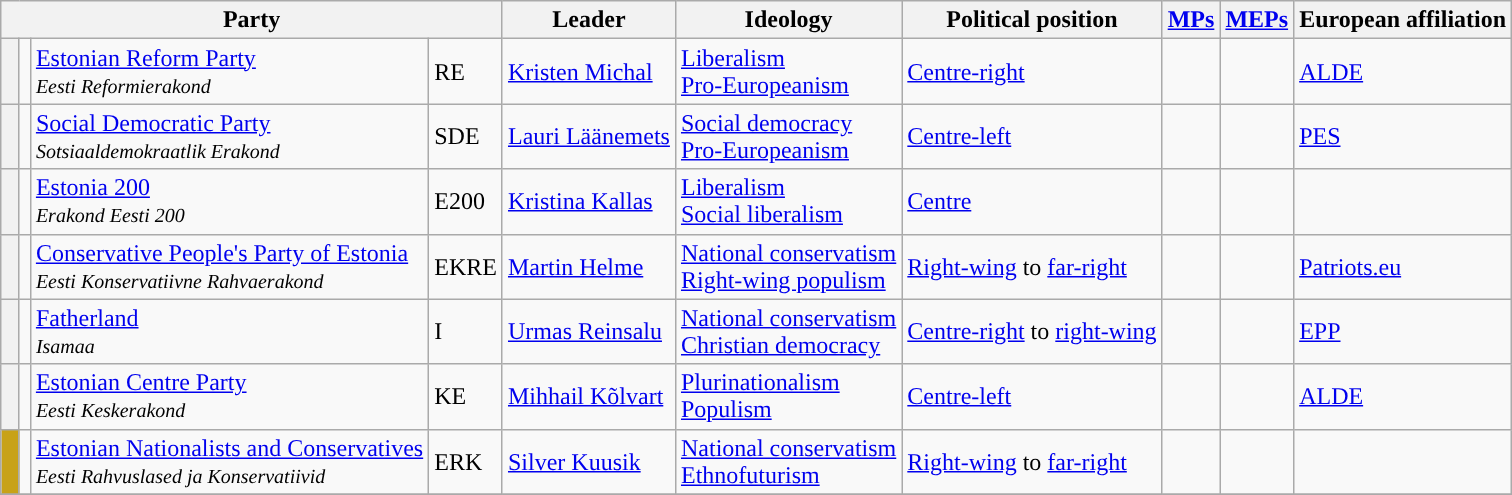<table class="wikitable sortable">
<tr>
<th colspan=4>Party</th>
<th>Leader</th>
<th>Ideology</th>
<th>Political position</th>
<th><a href='#'>MPs</a></th>
<th><a href='#'>MEPs</a></th>
<th>European affiliation</th>
</tr>
<tr>
<th width="5px" style="background-color:"></th>
<td></td>
<td><a href='#'>Estonian Reform Party</a><br><small><em>Eesti Reformierakond</em></small></td>
<td>RE</td>
<td><a href='#'>Kristen Michal</a></td>
<td><a href='#'>Liberalism</a><br><a href='#'>Pro-Europeanism</a></td>
<td><a href='#'>Centre-right</a></td>
<td></td>
<td></td>
<td><a href='#'>ALDE</a></td>
</tr>
<tr>
<th style="background-color:"></th>
<td></td>
<td><a href='#'>Social Democratic Party</a><br><small><em>Sotsiaaldemokraatlik Erakond</em></small></td>
<td>SDE</td>
<td><a href='#'>Lauri Läänemets</a></td>
<td><a href='#'>Social democracy</a><br><a href='#'>Pro-Europeanism</a></td>
<td><a href='#'>Centre-left</a></td>
<td></td>
<td></td>
<td><a href='#'>PES</a></td>
</tr>
<tr>
<th style="background-color:"></th>
<td></td>
<td><a href='#'>Estonia 200</a><br><small><em>Erakond Eesti 200</em></small></td>
<td>E200</td>
<td><a href='#'>Kristina Kallas</a></td>
<td><a href='#'>Liberalism</a><br><a href='#'>Social liberalism</a></td>
<td><a href='#'>Centre</a></td>
<td></td>
<td></td>
<td></td>
</tr>
<tr>
<th style="background-color:"></th>
<td></td>
<td><a href='#'>Conservative People's Party of Estonia</a><br><small><em>Eesti Konservatiivne Rahvaerakond</em></small></td>
<td>EKRE</td>
<td><a href='#'>Martin Helme</a></td>
<td><a href='#'>National conservatism</a><br><a href='#'>Right-wing populism</a></td>
<td><a href='#'>Right-wing</a> to <a href='#'>far-right</a></td>
<td></td>
<td></td>
<td><a href='#'>Patriots.eu</a></td>
</tr>
<tr>
<th style="background-color:"></th>
<td></td>
<td><a href='#'>Fatherland</a><br><small><em>Isamaa</em></small></td>
<td>I</td>
<td><a href='#'>Urmas Reinsalu</a></td>
<td><a href='#'>National conservatism</a><br><a href='#'>Christian democracy</a></td>
<td><a href='#'>Centre-right</a> to <a href='#'>right-wing</a></td>
<td></td>
<td></td>
<td><a href='#'>EPP</a></td>
</tr>
<tr>
<th style="background-color:"></th>
<td></td>
<td><a href='#'>Estonian Centre Party</a><br><small><em>Eesti Keskerakond </em></small></td>
<td>KE</td>
<td><a href='#'>Mihhail Kõlvart</a></td>
<td><a href='#'>Plurinationalism</a><br><a href='#'>Populism</a></td>
<td><a href='#'>Centre-left</a></td>
<td></td>
<td></td>
<td><a href='#'>ALDE</a></td>
</tr>
<tr>
<th style="background-color:#c8a218"></th>
<td></td>
<td><a href='#'>Estonian Nationalists and Conservatives</a><br><small><em>Eesti Rahvuslased ja Konservatiivid</em></small></td>
<td>ERK</td>
<td><a href='#'>Silver Kuusik</a></td>
<td><a href='#'>National conservatism</a><br><a href='#'>Ethnofuturism</a></td>
<td><a href='#'>Right-wing</a> to <a href='#'>far-right</a></td>
<td></td>
<td></td>
<td></td>
</tr>
<tr>
</tr>
</table>
